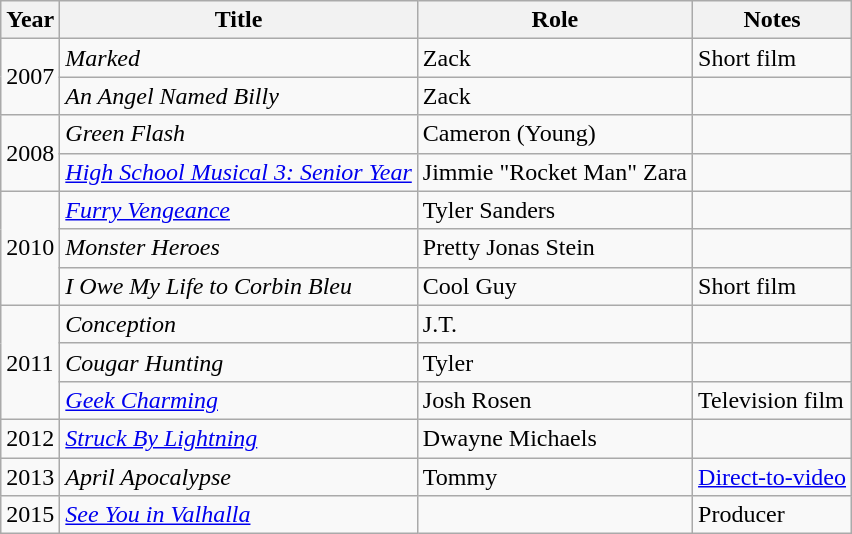<table class="wikitable sortable">
<tr>
<th>Year</th>
<th>Title</th>
<th>Role</th>
<th class="unsortable">Notes</th>
</tr>
<tr>
<td rowspan=2>2007</td>
<td><em>Marked</em></td>
<td>Zack</td>
<td>Short film</td>
</tr>
<tr>
<td><em>An Angel Named Billy</em></td>
<td>Zack</td>
<td></td>
</tr>
<tr>
<td rowspan=2>2008</td>
<td><em>Green Flash</em></td>
<td>Cameron (Young)</td>
<td></td>
</tr>
<tr>
<td><em><a href='#'>High School Musical 3: Senior Year</a></em></td>
<td>Jimmie "Rocket Man" Zara</td>
<td></td>
</tr>
<tr>
<td rowspan=3>2010</td>
<td><em><a href='#'>Furry Vengeance</a></em></td>
<td>Tyler Sanders</td>
<td></td>
</tr>
<tr>
<td><em>Monster Heroes</em></td>
<td>Pretty Jonas Stein</td>
<td></td>
</tr>
<tr>
<td><em>I Owe My Life to Corbin Bleu</em></td>
<td>Cool Guy</td>
<td>Short film</td>
</tr>
<tr>
<td rowspan=3>2011</td>
<td><em>Conception</em></td>
<td>J.T.</td>
<td></td>
</tr>
<tr>
<td><em>Cougar Hunting</em></td>
<td>Tyler</td>
<td></td>
</tr>
<tr>
<td><em><a href='#'>Geek Charming</a></em></td>
<td>Josh Rosen</td>
<td>Television film</td>
</tr>
<tr>
<td>2012</td>
<td><em><a href='#'>Struck By Lightning</a></em></td>
<td>Dwayne Michaels</td>
<td></td>
</tr>
<tr>
<td>2013</td>
<td><em>April Apocalypse</em></td>
<td>Tommy</td>
<td><a href='#'>Direct-to-video</a></td>
</tr>
<tr>
<td>2015</td>
<td><em><a href='#'>See You in Valhalla</a></em></td>
<td></td>
<td>Producer</td>
</tr>
</table>
